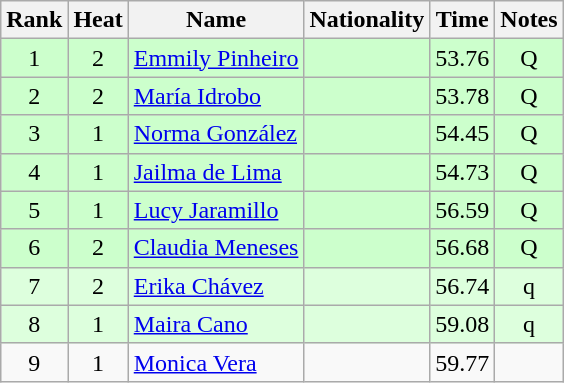<table class="wikitable sortable" style="text-align:center">
<tr>
<th>Rank</th>
<th>Heat</th>
<th>Name</th>
<th>Nationality</th>
<th>Time</th>
<th>Notes</th>
</tr>
<tr bgcolor=ccffcc>
<td>1</td>
<td>2</td>
<td align=left><a href='#'>Emmily Pinheiro</a></td>
<td align=left></td>
<td>53.76</td>
<td>Q</td>
</tr>
<tr bgcolor=ccffcc>
<td>2</td>
<td>2</td>
<td align=left><a href='#'>María Idrobo</a></td>
<td align=left></td>
<td>53.78</td>
<td>Q</td>
</tr>
<tr bgcolor=ccffcc>
<td>3</td>
<td>1</td>
<td align=left><a href='#'>Norma González</a></td>
<td align=left></td>
<td>54.45</td>
<td>Q</td>
</tr>
<tr bgcolor=ccffcc>
<td>4</td>
<td>1</td>
<td align=left><a href='#'>Jailma de Lima</a></td>
<td align=left></td>
<td>54.73</td>
<td>Q</td>
</tr>
<tr bgcolor=ccffcc>
<td>5</td>
<td>1</td>
<td align=left><a href='#'>Lucy Jaramillo</a></td>
<td align=left></td>
<td>56.59</td>
<td>Q</td>
</tr>
<tr bgcolor=ccffcc>
<td>6</td>
<td>2</td>
<td align=left><a href='#'>Claudia Meneses</a></td>
<td align=left></td>
<td>56.68</td>
<td>Q</td>
</tr>
<tr bgcolor=ddffdd>
<td>7</td>
<td>2</td>
<td align=left><a href='#'>Erika Chávez</a></td>
<td align=left></td>
<td>56.74</td>
<td>q</td>
</tr>
<tr bgcolor=ddffdd>
<td>8</td>
<td>1</td>
<td align=left><a href='#'>Maira Cano</a></td>
<td align=left></td>
<td>59.08</td>
<td>q</td>
</tr>
<tr>
<td>9</td>
<td>1</td>
<td align=left><a href='#'>Monica Vera</a></td>
<td align=left></td>
<td>59.77</td>
<td></td>
</tr>
</table>
